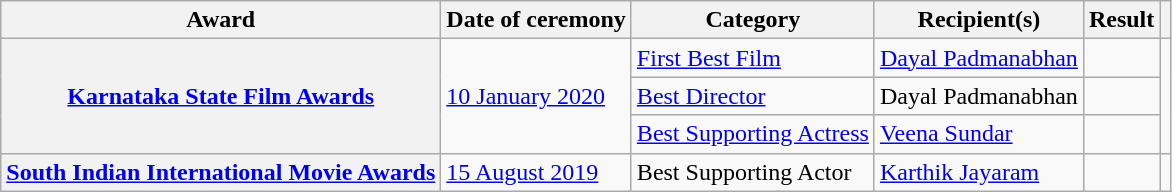<table class="wikitable plainrowheaders sortable">
<tr>
<th scope="col">Award</th>
<th scope="col">Date of ceremony</th>
<th scope="col">Category</th>
<th scope="col">Recipient(s)</th>
<th scope="col">Result</th>
<th scope="col" class="unsortable"></th>
</tr>
<tr>
<th rowspan="3" scope="row"><a href='#'>Karnataka State Film Awards</a></th>
<td rowspan="3"><a href='#'>10 January 2020</a></td>
<td><a href='#'>First Best Film</a></td>
<td><a href='#'>Dayal Padmanabhan</a></td>
<td></td>
<td rowspan="3"></td>
</tr>
<tr>
<td><a href='#'>Best Director</a></td>
<td>Dayal Padmanabhan</td>
<td></td>
</tr>
<tr>
<td><a href='#'>Best Supporting Actress</a></td>
<td><a href='#'>Veena Sundar</a></td>
<td></td>
</tr>
<tr>
<th scope="row"><a href='#'>South Indian International Movie Awards</a></th>
<td><a href='#'>15 August 2019</a></td>
<td>Best Supporting Actor</td>
<td><a href='#'>Karthik Jayaram</a></td>
<td></td>
<td></td>
</tr>
</table>
